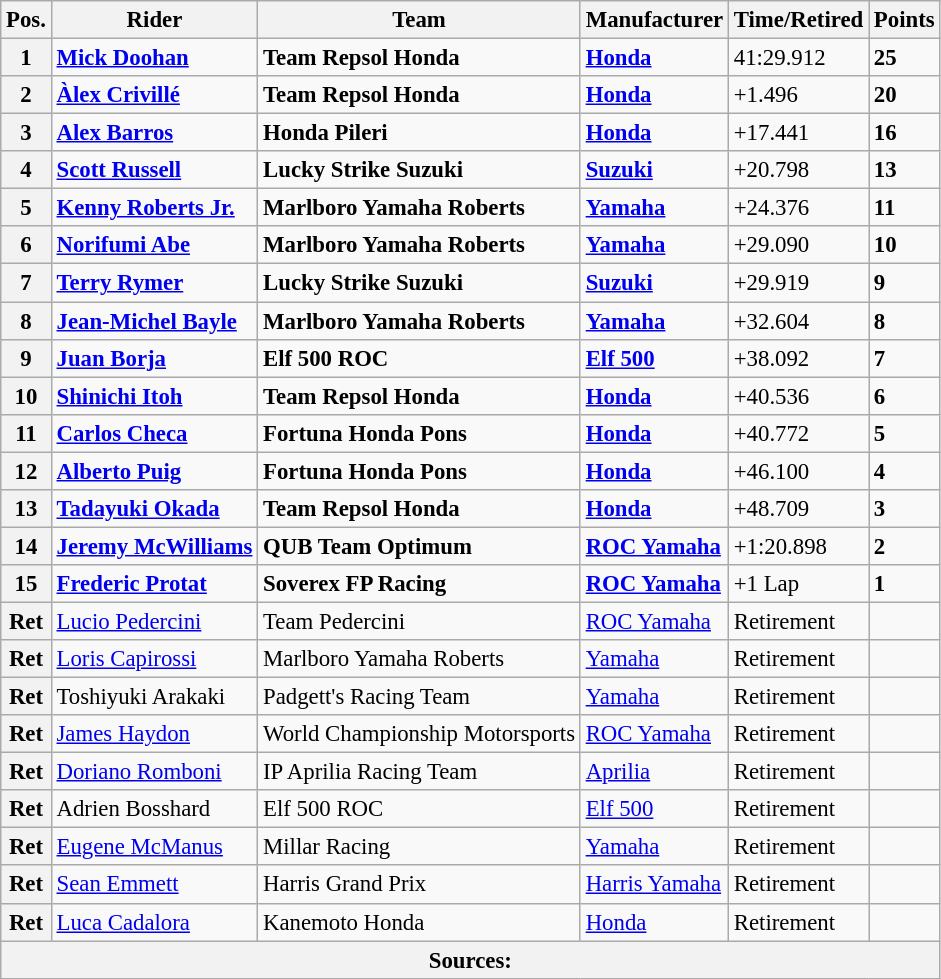<table class="wikitable" style="font-size: 95%;">
<tr>
<th>Pos.</th>
<th>Rider</th>
<th>Team</th>
<th>Manufacturer</th>
<th>Time/Retired</th>
<th>Points</th>
</tr>
<tr>
<th>1</th>
<td> <strong><a href='#'>Mick Doohan</a></strong></td>
<td><strong>Team Repsol Honda</strong></td>
<td><strong><a href='#'>Honda</a></strong></td>
<td>41:29.912</td>
<td><strong>25</strong></td>
</tr>
<tr>
<th>2</th>
<td> <strong><a href='#'>Àlex Crivillé</a></strong></td>
<td><strong>Team Repsol Honda</strong></td>
<td><strong><a href='#'>Honda</a></strong></td>
<td>+1.496</td>
<td><strong>20</strong></td>
</tr>
<tr>
<th>3</th>
<td> <strong><a href='#'>Alex Barros</a></strong></td>
<td><strong>Honda Pileri</strong></td>
<td><strong><a href='#'>Honda</a></strong></td>
<td>+17.441</td>
<td><strong>16</strong></td>
</tr>
<tr>
<th>4</th>
<td> <strong><a href='#'>Scott Russell</a></strong></td>
<td><strong>Lucky Strike Suzuki</strong></td>
<td><strong><a href='#'>Suzuki</a></strong></td>
<td>+20.798</td>
<td><strong>13</strong></td>
</tr>
<tr>
<th>5</th>
<td> <strong><a href='#'>Kenny Roberts Jr.</a></strong></td>
<td><strong>Marlboro Yamaha Roberts</strong></td>
<td><strong><a href='#'>Yamaha</a></strong></td>
<td>+24.376</td>
<td><strong>11</strong></td>
</tr>
<tr>
<th>6</th>
<td> <strong><a href='#'>Norifumi Abe</a></strong></td>
<td><strong>Marlboro Yamaha Roberts</strong></td>
<td><strong><a href='#'>Yamaha</a></strong></td>
<td>+29.090</td>
<td><strong>10</strong></td>
</tr>
<tr>
<th>7</th>
<td> <strong><a href='#'>Terry Rymer</a></strong></td>
<td><strong>Lucky Strike Suzuki</strong></td>
<td><strong><a href='#'>Suzuki</a></strong></td>
<td>+29.919</td>
<td><strong>9</strong></td>
</tr>
<tr>
<th>8</th>
<td> <strong><a href='#'>Jean-Michel Bayle</a></strong></td>
<td><strong>Marlboro Yamaha Roberts</strong></td>
<td><strong><a href='#'>Yamaha</a></strong></td>
<td>+32.604</td>
<td><strong>8</strong></td>
</tr>
<tr>
<th>9</th>
<td> <strong><a href='#'>Juan Borja</a></strong></td>
<td><strong>Elf 500 ROC</strong></td>
<td><strong><a href='#'>Elf 500</a></strong></td>
<td>+38.092</td>
<td><strong>7</strong></td>
</tr>
<tr>
<th>10</th>
<td> <strong><a href='#'>Shinichi Itoh</a></strong></td>
<td><strong>Team Repsol Honda</strong></td>
<td><strong><a href='#'>Honda</a></strong></td>
<td>+40.536</td>
<td><strong>6</strong></td>
</tr>
<tr>
<th>11</th>
<td> <strong><a href='#'>Carlos Checa</a></strong></td>
<td><strong>Fortuna Honda Pons</strong></td>
<td><strong><a href='#'>Honda</a></strong></td>
<td>+40.772</td>
<td><strong>5</strong></td>
</tr>
<tr>
<th>12</th>
<td> <strong><a href='#'>Alberto Puig</a></strong></td>
<td><strong>Fortuna Honda Pons</strong></td>
<td><strong><a href='#'>Honda</a></strong></td>
<td>+46.100</td>
<td><strong>4</strong></td>
</tr>
<tr>
<th>13</th>
<td> <strong><a href='#'>Tadayuki Okada</a></strong></td>
<td><strong>Team Repsol Honda</strong></td>
<td><strong><a href='#'>Honda</a></strong></td>
<td>+48.709</td>
<td><strong>3</strong></td>
</tr>
<tr>
<th>14</th>
<td> <strong><a href='#'>Jeremy McWilliams</a></strong></td>
<td><strong>QUB Team Optimum</strong></td>
<td><strong><a href='#'>ROC Yamaha</a></strong></td>
<td>+1:20.898</td>
<td><strong>2</strong></td>
</tr>
<tr>
<th>15</th>
<td> <strong><a href='#'>Frederic Protat</a></strong></td>
<td><strong>Soverex FP Racing</strong></td>
<td><strong><a href='#'>ROC Yamaha</a></strong></td>
<td>+1 Lap</td>
<td><strong>1</strong></td>
</tr>
<tr>
<th>Ret</th>
<td> <a href='#'>Lucio Pedercini</a></td>
<td>Team Pedercini</td>
<td><a href='#'>ROC Yamaha</a></td>
<td>Retirement</td>
<td></td>
</tr>
<tr>
<th>Ret</th>
<td> <a href='#'>Loris Capirossi</a></td>
<td>Marlboro Yamaha Roberts</td>
<td><a href='#'>Yamaha</a></td>
<td>Retirement</td>
<td></td>
</tr>
<tr>
<th>Ret</th>
<td> Toshiyuki Arakaki</td>
<td>Padgett's Racing Team</td>
<td><a href='#'>Yamaha</a></td>
<td>Retirement</td>
<td></td>
</tr>
<tr>
<th>Ret</th>
<td> <a href='#'>James Haydon</a></td>
<td>World Championship Motorsports</td>
<td><a href='#'>ROC Yamaha</a></td>
<td>Retirement</td>
<td></td>
</tr>
<tr>
<th>Ret</th>
<td> <a href='#'>Doriano Romboni</a></td>
<td>IP Aprilia Racing Team</td>
<td><a href='#'>Aprilia</a></td>
<td>Retirement</td>
<td></td>
</tr>
<tr>
<th>Ret</th>
<td> Adrien Bosshard</td>
<td>Elf 500 ROC</td>
<td><a href='#'>Elf 500</a></td>
<td>Retirement</td>
<td></td>
</tr>
<tr>
<th>Ret</th>
<td> <a href='#'>Eugene McManus</a></td>
<td>Millar Racing</td>
<td><a href='#'>Yamaha</a></td>
<td>Retirement</td>
<td></td>
</tr>
<tr>
<th>Ret</th>
<td> <a href='#'>Sean Emmett</a></td>
<td>Harris Grand Prix</td>
<td><a href='#'>Harris Yamaha</a></td>
<td>Retirement</td>
<td></td>
</tr>
<tr>
<th>Ret</th>
<td> <a href='#'>Luca Cadalora</a></td>
<td>Kanemoto Honda</td>
<td><a href='#'>Honda</a></td>
<td>Retirement</td>
<td></td>
</tr>
<tr>
<th colspan=8>Sources: </th>
</tr>
</table>
